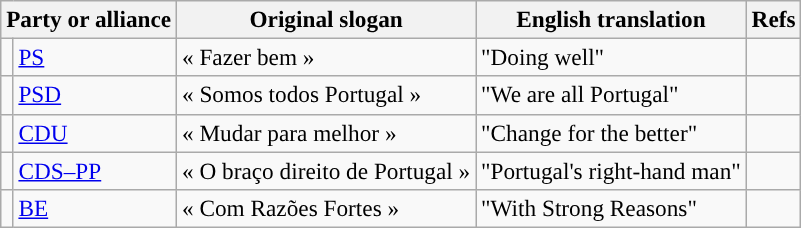<table class="wikitable" style="font-size:97%; text-align:left;">
<tr>
<th style="text-align:left;" colspan="2">Party or alliance</th>
<th>Original slogan</th>
<th>English translation</th>
<th>Refs</th>
</tr>
<tr>
<td width="1" style="color:inherit;background:"></td>
<td><a href='#'>PS</a></td>
<td>« Fazer bem »</td>
<td>"Doing well"</td>
<td></td>
</tr>
<tr>
<td style="color:inherit;background:"></td>
<td><a href='#'>PSD</a></td>
<td>« Somos todos Portugal »</td>
<td>"We are all Portugal"</td>
<td></td>
</tr>
<tr>
<td style="color:inherit;background:"></td>
<td><a href='#'>CDU</a></td>
<td>« Mudar para melhor »</td>
<td>"Change for the better"</td>
<td></td>
</tr>
<tr>
<td style="color:inherit;background:"></td>
<td><a href='#'>CDS–PP</a></td>
<td>« O braço direito de Portugal »</td>
<td>"Portugal's right-hand man"</td>
<td></td>
</tr>
<tr>
<td style="color:inherit;background:"></td>
<td><a href='#'>BE</a></td>
<td>« Com Razões Fortes »</td>
<td>"With Strong Reasons"</td>
<td></td>
</tr>
</table>
